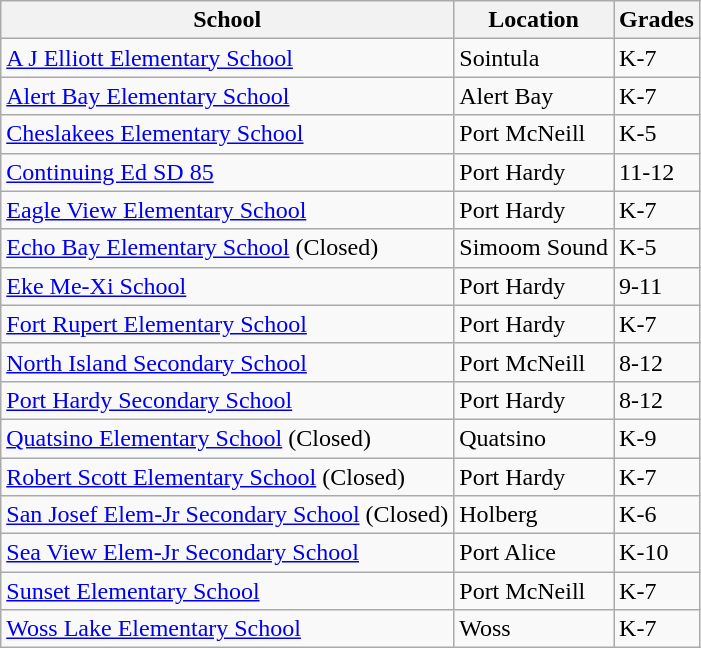<table class="wikitable">
<tr>
<th>School</th>
<th>Location</th>
<th>Grades</th>
</tr>
<tr>
<td><a href='#'>A J Elliott Elementary School</a></td>
<td>Sointula</td>
<td>K-7</td>
</tr>
<tr>
<td><a href='#'>Alert Bay Elementary School</a></td>
<td>Alert Bay</td>
<td>K-7</td>
</tr>
<tr>
<td><a href='#'>Cheslakees Elementary School</a></td>
<td>Port McNeill</td>
<td>K-5</td>
</tr>
<tr>
<td><a href='#'>Continuing Ed SD 85</a></td>
<td>Port Hardy</td>
<td>11-12</td>
</tr>
<tr>
<td><a href='#'>Eagle View Elementary School</a></td>
<td>Port Hardy</td>
<td>K-7</td>
</tr>
<tr>
<td><a href='#'>Echo Bay Elementary School</a> (Closed)</td>
<td>Simoom Sound</td>
<td>K-5</td>
</tr>
<tr>
<td><a href='#'>Eke Me-Xi School</a></td>
<td>Port Hardy</td>
<td>9-11</td>
</tr>
<tr>
<td><a href='#'>Fort Rupert Elementary School</a></td>
<td>Port Hardy</td>
<td>K-7</td>
</tr>
<tr>
<td><a href='#'>North Island Secondary School</a></td>
<td>Port McNeill</td>
<td>8-12</td>
</tr>
<tr>
<td><a href='#'>Port Hardy Secondary School</a></td>
<td>Port Hardy</td>
<td>8-12</td>
</tr>
<tr>
<td><a href='#'>Quatsino Elementary School</a> (Closed)</td>
<td>Quatsino</td>
<td>K-9</td>
</tr>
<tr>
<td><a href='#'>Robert Scott Elementary School</a> (Closed)</td>
<td>Port Hardy</td>
<td>K-7</td>
</tr>
<tr>
<td><a href='#'>San Josef Elem-Jr Secondary School</a> (Closed)</td>
<td>Holberg</td>
<td>K-6</td>
</tr>
<tr>
<td><a href='#'>Sea View Elem-Jr Secondary School</a></td>
<td>Port Alice</td>
<td>K-10</td>
</tr>
<tr>
<td><a href='#'>Sunset Elementary School</a></td>
<td>Port McNeill</td>
<td>K-7</td>
</tr>
<tr>
<td><a href='#'>Woss Lake Elementary School</a></td>
<td>Woss</td>
<td>K-7</td>
</tr>
</table>
